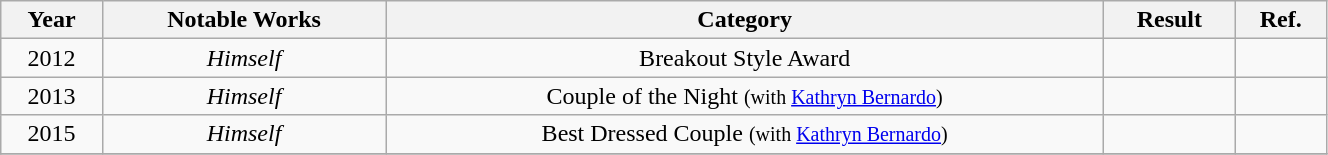<table class="wikitable" style="text-align:center" width=70%>
<tr>
<th>Year</th>
<th>Notable Works</th>
<th>Category</th>
<th>Result</th>
<th>Ref.</th>
</tr>
<tr>
<td>2012</td>
<td><em>Himself</em></td>
<td>Breakout Style Award</td>
<td></td>
<td></td>
</tr>
<tr>
<td>2013</td>
<td><em>Himself</em></td>
<td>Couple of the Night <small>(with <a href='#'>Kathryn Bernardo</a>)</small></td>
<td></td>
<td></td>
</tr>
<tr>
<td>2015</td>
<td><em>Himself</em></td>
<td>Best Dressed Couple <small>(with <a href='#'>Kathryn Bernardo</a>)</small></td>
<td></td>
<td></td>
</tr>
<tr>
</tr>
</table>
